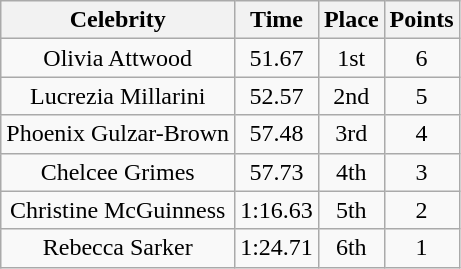<table class="wikitable plainrowheaders" style="text-align:center;">
<tr>
<th>Celebrity</th>
<th>Time</th>
<th>Place</th>
<th>Points</th>
</tr>
<tr>
<td>Olivia Attwood</td>
<td>51.67</td>
<td>1st</td>
<td>6</td>
</tr>
<tr>
<td>Lucrezia Millarini</td>
<td>52.57</td>
<td>2nd</td>
<td>5</td>
</tr>
<tr>
<td>Phoenix Gulzar-Brown</td>
<td>57.48</td>
<td>3rd</td>
<td>4</td>
</tr>
<tr>
<td>Chelcee Grimes</td>
<td>57.73</td>
<td>4th</td>
<td>3</td>
</tr>
<tr>
<td>Christine McGuinness</td>
<td>1:16.63</td>
<td>5th</td>
<td>2</td>
</tr>
<tr>
<td>Rebecca Sarker</td>
<td>1:24.71</td>
<td>6th</td>
<td>1</td>
</tr>
</table>
